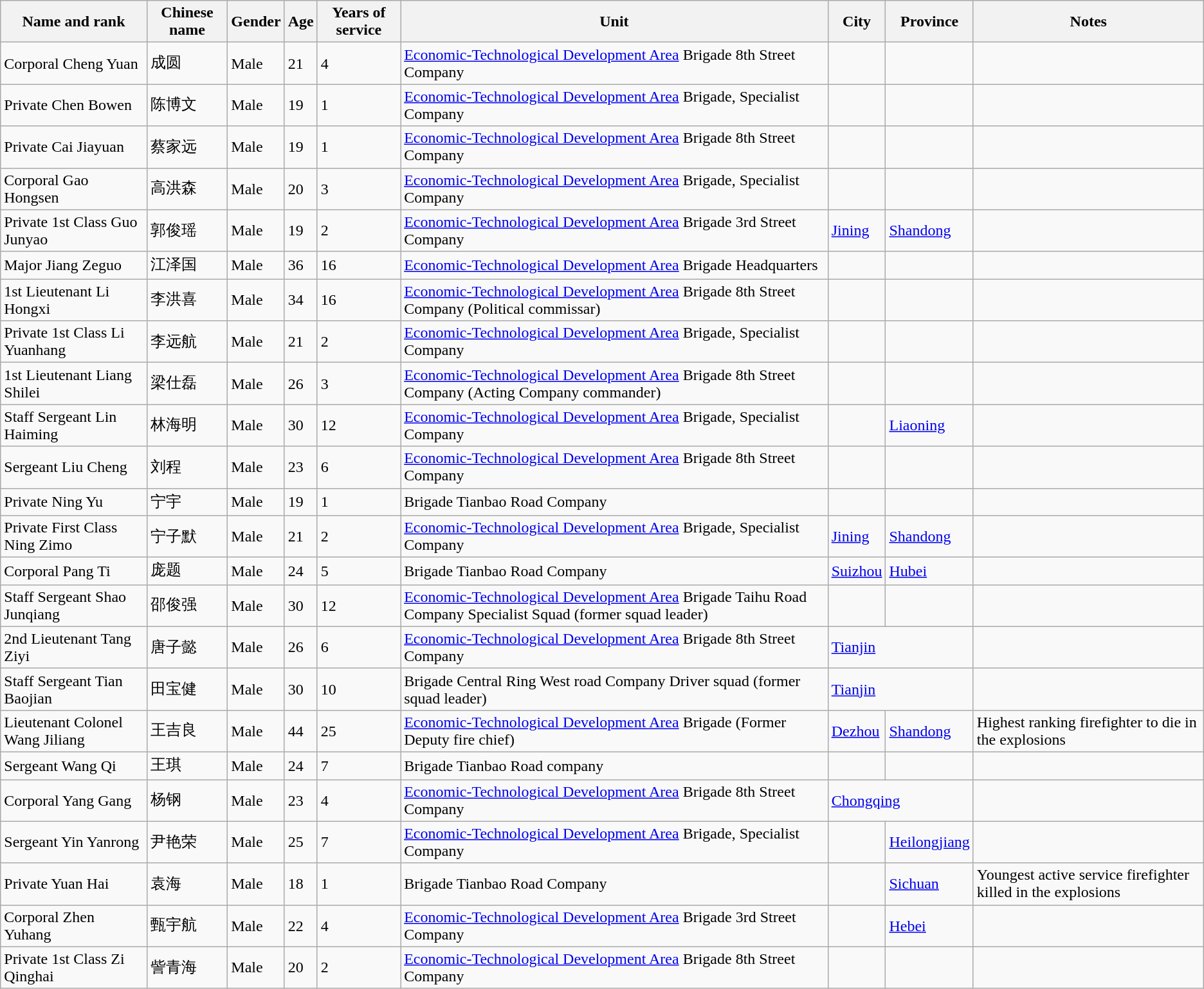<table class="wikitable sortable mw-collapsible">
<tr>
<th>Name and rank</th>
<th>Chinese name</th>
<th>Gender</th>
<th>Age</th>
<th>Years of service</th>
<th>Unit</th>
<th>City</th>
<th>Province</th>
<th>Notes</th>
</tr>
<tr>
<td>Corporal Cheng Yuan</td>
<td>成圆</td>
<td>Male</td>
<td>21</td>
<td>4</td>
<td> <a href='#'>Economic-Technological Development Area</a> Brigade 8th Street Company</td>
<td></td>
<td></td>
<td></td>
</tr>
<tr>
<td>Private Chen Bowen</td>
<td>陈博文</td>
<td>Male</td>
<td>19</td>
<td>1</td>
<td> <a href='#'>Economic-Technological Development Area</a> Brigade, Specialist Company</td>
<td></td>
<td></td>
<td></td>
</tr>
<tr>
<td>Private Cai Jiayuan</td>
<td>蔡家远</td>
<td>Male</td>
<td>19</td>
<td>1</td>
<td> <a href='#'>Economic-Technological Development Area</a> Brigade 8th Street Company</td>
<td></td>
<td></td>
<td></td>
</tr>
<tr>
<td>Corporal Gao Hongsen</td>
<td>高洪森</td>
<td>Male</td>
<td>20</td>
<td>3</td>
<td> <a href='#'>Economic-Technological Development Area</a> Brigade, Specialist Company</td>
<td></td>
<td></td>
<td></td>
</tr>
<tr>
<td>Private 1st Class Guo Junyao</td>
<td>郭俊瑶</td>
<td>Male</td>
<td>19</td>
<td>2</td>
<td> <a href='#'>Economic-Technological Development Area</a> Brigade 3rd Street Company</td>
<td><a href='#'>Jining</a></td>
<td><a href='#'>Shandong</a></td>
<td></td>
</tr>
<tr>
<td>Major Jiang Zeguo</td>
<td>江泽国</td>
<td>Male</td>
<td>36</td>
<td>16</td>
<td> <a href='#'>Economic-Technological Development Area</a> Brigade Headquarters</td>
<td></td>
<td></td>
<td></td>
</tr>
<tr>
<td>1st Lieutenant Li Hongxi</td>
<td>李洪喜</td>
<td>Male</td>
<td>34</td>
<td>16</td>
<td> <a href='#'>Economic-Technological Development Area</a> Brigade 8th Street Company (Political commissar)</td>
<td></td>
<td></td>
<td></td>
</tr>
<tr>
<td>Private 1st Class Li Yuanhang</td>
<td>李远航</td>
<td>Male</td>
<td>21</td>
<td>2</td>
<td> <a href='#'>Economic-Technological Development Area</a> Brigade, Specialist Company</td>
<td></td>
<td></td>
<td></td>
</tr>
<tr>
<td>1st Lieutenant Liang Shilei</td>
<td>梁仕磊</td>
<td>Male</td>
<td>26</td>
<td>3</td>
<td> <a href='#'>Economic-Technological Development Area</a> Brigade 8th Street Company (Acting Company commander)</td>
<td></td>
<td></td>
<td></td>
</tr>
<tr>
<td>Staff Sergeant Lin Haiming</td>
<td>林海明</td>
<td>Male</td>
<td>30</td>
<td>12</td>
<td> <a href='#'>Economic-Technological Development Area</a> Brigade, Specialist Company</td>
<td></td>
<td><a href='#'>Liaoning</a></td>
<td></td>
</tr>
<tr>
<td>Sergeant Liu Cheng</td>
<td>刘程</td>
<td>Male</td>
<td>23</td>
<td>6</td>
<td> <a href='#'>Economic-Technological Development Area</a> Brigade 8th Street Company</td>
<td></td>
<td></td>
<td></td>
</tr>
<tr>
<td>Private Ning Yu</td>
<td>宁宇</td>
<td>Male</td>
<td>19</td>
<td>1</td>
<td>  Brigade Tianbao Road Company</td>
<td></td>
<td></td>
<td></td>
</tr>
<tr>
<td>Private First Class Ning Zimo</td>
<td>宁子默</td>
<td>Male</td>
<td>21</td>
<td>2</td>
<td> <a href='#'>Economic-Technological Development Area</a> Brigade, Specialist Company</td>
<td><a href='#'>Jining</a></td>
<td><a href='#'>Shandong</a></td>
<td></td>
</tr>
<tr>
<td>Corporal Pang Ti</td>
<td>庞题</td>
<td>Male</td>
<td>24</td>
<td>5</td>
<td>  Brigade Tianbao Road Company</td>
<td><a href='#'>Suizhou</a></td>
<td><a href='#'>Hubei</a></td>
<td></td>
</tr>
<tr>
<td>Staff Sergeant Shao Junqiang</td>
<td>邵俊强</td>
<td>Male</td>
<td>30</td>
<td>12</td>
<td> <a href='#'>Economic-Technological Development Area</a> Brigade Taihu Road Company Specialist Squad (former squad leader)</td>
<td></td>
<td></td>
<td></td>
</tr>
<tr>
<td>2nd Lieutenant Tang Ziyi</td>
<td>唐子懿</td>
<td>Male</td>
<td>26</td>
<td>6</td>
<td> <a href='#'>Economic-Technological Development Area</a> Brigade 8th Street Company</td>
<td colspan="2"><a href='#'>Tianjin</a></td>
<td></td>
</tr>
<tr>
<td>Staff Sergeant Tian Baojian</td>
<td>田宝健</td>
<td>Male</td>
<td>30</td>
<td>10</td>
<td>  Brigade Central Ring West road Company Driver squad (former squad leader)</td>
<td colspan="2"><a href='#'>Tianjin</a></td>
<td></td>
</tr>
<tr>
<td>Lieutenant Colonel Wang Jiliang</td>
<td>王吉良</td>
<td>Male</td>
<td>44</td>
<td>25</td>
<td> <a href='#'>Economic-Technological Development Area</a> Brigade (Former Deputy fire chief)</td>
<td><a href='#'>Dezhou</a></td>
<td><a href='#'>Shandong</a></td>
<td>Highest ranking firefighter to die in the explosions</td>
</tr>
<tr>
<td>Sergeant Wang Qi</td>
<td>王琪</td>
<td>Male</td>
<td>24</td>
<td>7</td>
<td>  Brigade Tianbao Road company</td>
<td></td>
<td></td>
<td></td>
</tr>
<tr>
<td>Corporal Yang Gang</td>
<td>杨钢</td>
<td>Male</td>
<td>23</td>
<td>4</td>
<td> <a href='#'>Economic-Technological Development Area</a> Brigade 8th Street Company</td>
<td colspan="2"><a href='#'>Chongqing</a></td>
<td></td>
</tr>
<tr>
<td>Sergeant Yin Yanrong</td>
<td>尹艳荣</td>
<td>Male</td>
<td>25</td>
<td>7</td>
<td> <a href='#'>Economic-Technological Development Area</a> Brigade, Specialist Company</td>
<td></td>
<td><a href='#'>Heilongjiang</a></td>
<td></td>
</tr>
<tr>
<td>Private Yuan Hai</td>
<td>袁海</td>
<td>Male</td>
<td>18</td>
<td>1</td>
<td>  Brigade Tianbao Road Company</td>
<td></td>
<td><a href='#'>Sichuan</a></td>
<td>Youngest active service firefighter killed in the explosions</td>
</tr>
<tr>
<td>Corporal Zhen Yuhang</td>
<td>甄宇航</td>
<td>Male</td>
<td>22</td>
<td>4</td>
<td> <a href='#'>Economic-Technological Development Area</a> Brigade 3rd Street Company</td>
<td></td>
<td><a href='#'>Hebei</a></td>
<td></td>
</tr>
<tr>
<td>Private 1st Class Zi Qinghai</td>
<td>訾青海</td>
<td>Male</td>
<td>20</td>
<td>2</td>
<td> <a href='#'>Economic-Technological Development Area</a> Brigade 8th Street Company</td>
<td></td>
<td></td>
<td></td>
</tr>
</table>
